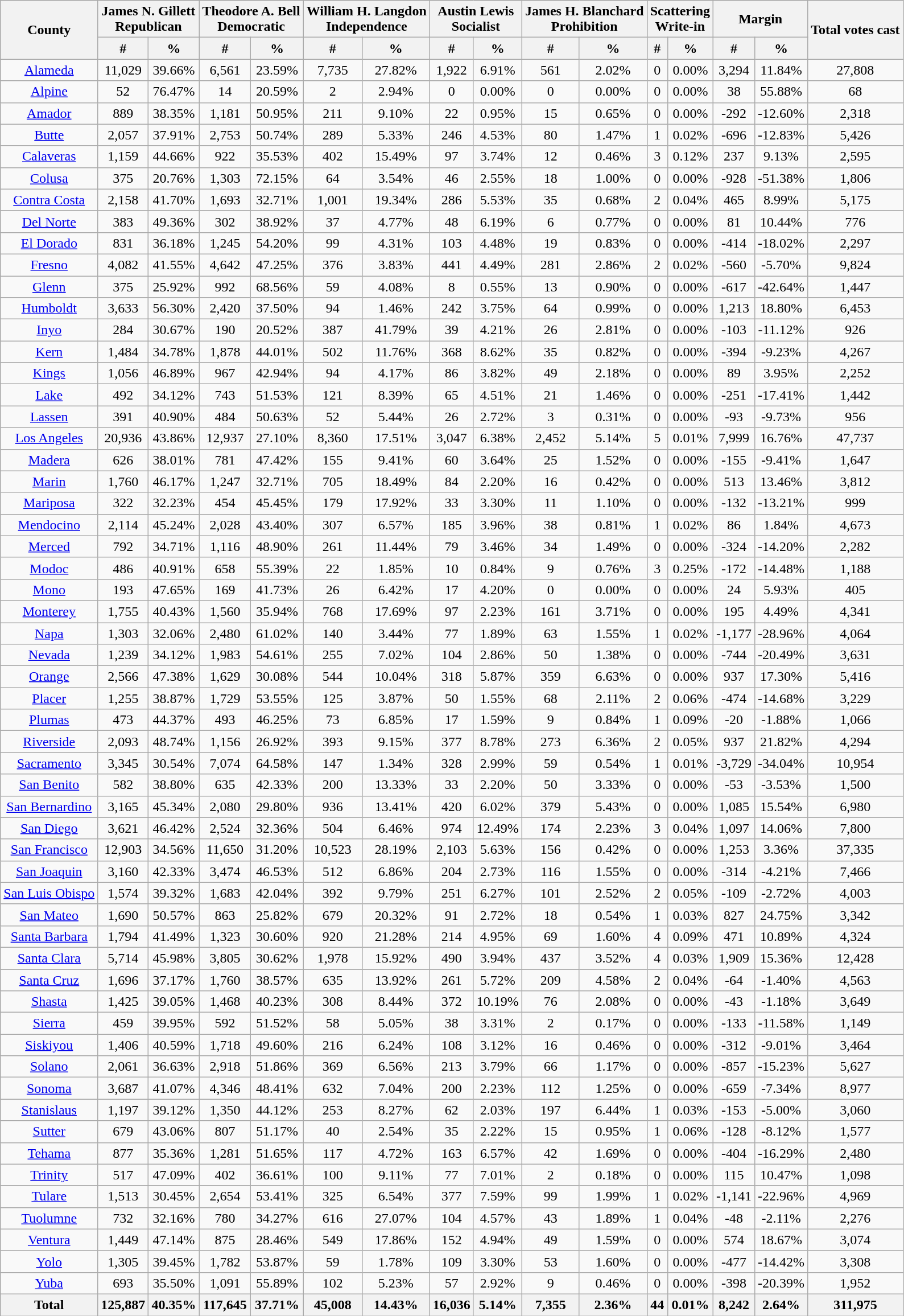<table class="wikitable sortable" style="text-align:center">
<tr>
<th rowspan="2">County</th>
<th style="text-align:center;" colspan="2">James N. Gillett<br>Republican</th>
<th style="text-align:center;" colspan="2">Theodore A. Bell<br>Democratic</th>
<th style="text-align:center;" colspan="2">William H. Langdon<br>Independence</th>
<th style="text-align:center;" colspan="2">Austin Lewis<br>Socialist</th>
<th style="text-align:center;" colspan="2">James H. Blanchard<br>Prohibition</th>
<th style="text-align:center;" colspan="2">Scattering<br>Write-in</th>
<th style="text-align:center;" colspan="2">Margin</th>
<th style="text-align:center;" rowspan="2">Total votes cast</th>
</tr>
<tr>
<th style="text-align:center;" data-sort-type="number">#</th>
<th style="text-align:center;" data-sort-type="number">%</th>
<th style="text-align:center;" data-sort-type="number">#</th>
<th style="text-align:center;" data-sort-type="number">%</th>
<th style="text-align:center;" data-sort-type="number">#</th>
<th style="text-align:center;" data-sort-type="number">%</th>
<th style="text-align:center;" data-sort-type="number">#</th>
<th style="text-align:center;" data-sort-type="number">%</th>
<th style="text-align:center;" data-sort-type="number">#</th>
<th style="text-align:center;" data-sort-type="number">%</th>
<th style="text-align:center;" data-sort-type="number">#</th>
<th style="text-align:center;" data-sort-type="number">%</th>
<th style="text-align:center;" data-sort-type="number">#</th>
<th style="text-align:center;" data-sort-type="number">%</th>
</tr>
<tr style="text-align:center;">
<td><a href='#'>Alameda</a></td>
<td>11,029</td>
<td>39.66%</td>
<td>6,561</td>
<td>23.59%</td>
<td>7,735</td>
<td>27.82%</td>
<td>1,922</td>
<td>6.91%</td>
<td>561</td>
<td>2.02%</td>
<td>0</td>
<td>0.00%</td>
<td>3,294</td>
<td>11.84%</td>
<td>27,808</td>
</tr>
<tr style="text-align:center;">
<td><a href='#'>Alpine</a></td>
<td>52</td>
<td>76.47%</td>
<td>14</td>
<td>20.59%</td>
<td>2</td>
<td>2.94%</td>
<td>0</td>
<td>0.00%</td>
<td>0</td>
<td>0.00%</td>
<td>0</td>
<td>0.00%</td>
<td>38</td>
<td>55.88%</td>
<td>68</td>
</tr>
<tr style="text-align:center;">
<td><a href='#'>Amador</a></td>
<td>889</td>
<td>38.35%</td>
<td>1,181</td>
<td>50.95%</td>
<td>211</td>
<td>9.10%</td>
<td>22</td>
<td>0.95%</td>
<td>15</td>
<td>0.65%</td>
<td>0</td>
<td>0.00%</td>
<td>-292</td>
<td>-12.60%</td>
<td>2,318</td>
</tr>
<tr style="text-align:center;">
<td><a href='#'>Butte</a></td>
<td>2,057</td>
<td>37.91%</td>
<td>2,753</td>
<td>50.74%</td>
<td>289</td>
<td>5.33%</td>
<td>246</td>
<td>4.53%</td>
<td>80</td>
<td>1.47%</td>
<td>1</td>
<td>0.02%</td>
<td>-696</td>
<td>-12.83%</td>
<td>5,426</td>
</tr>
<tr style="text-align:center;">
<td><a href='#'>Calaveras</a></td>
<td>1,159</td>
<td>44.66%</td>
<td>922</td>
<td>35.53%</td>
<td>402</td>
<td>15.49%</td>
<td>97</td>
<td>3.74%</td>
<td>12</td>
<td>0.46%</td>
<td>3</td>
<td>0.12%</td>
<td>237</td>
<td>9.13%</td>
<td>2,595</td>
</tr>
<tr style="text-align:center;">
<td><a href='#'>Colusa</a></td>
<td>375</td>
<td>20.76%</td>
<td>1,303</td>
<td>72.15%</td>
<td>64</td>
<td>3.54%</td>
<td>46</td>
<td>2.55%</td>
<td>18</td>
<td>1.00%</td>
<td>0</td>
<td>0.00%</td>
<td>-928</td>
<td>-51.38%</td>
<td>1,806</td>
</tr>
<tr style="text-align:center;">
<td><a href='#'>Contra Costa</a></td>
<td>2,158</td>
<td>41.70%</td>
<td>1,693</td>
<td>32.71%</td>
<td>1,001</td>
<td>19.34%</td>
<td>286</td>
<td>5.53%</td>
<td>35</td>
<td>0.68%</td>
<td>2</td>
<td>0.04%</td>
<td>465</td>
<td>8.99%</td>
<td>5,175</td>
</tr>
<tr style="text-align:center;">
<td><a href='#'>Del Norte</a></td>
<td>383</td>
<td>49.36%</td>
<td>302</td>
<td>38.92%</td>
<td>37</td>
<td>4.77%</td>
<td>48</td>
<td>6.19%</td>
<td>6</td>
<td>0.77%</td>
<td>0</td>
<td>0.00%</td>
<td>81</td>
<td>10.44%</td>
<td>776</td>
</tr>
<tr style="text-align:center;">
<td><a href='#'>El Dorado</a></td>
<td>831</td>
<td>36.18%</td>
<td>1,245</td>
<td>54.20%</td>
<td>99</td>
<td>4.31%</td>
<td>103</td>
<td>4.48%</td>
<td>19</td>
<td>0.83%</td>
<td>0</td>
<td>0.00%</td>
<td>-414</td>
<td>-18.02%</td>
<td>2,297</td>
</tr>
<tr style="text-align:center;">
<td><a href='#'>Fresno</a></td>
<td>4,082</td>
<td>41.55%</td>
<td>4,642</td>
<td>47.25%</td>
<td>376</td>
<td>3.83%</td>
<td>441</td>
<td>4.49%</td>
<td>281</td>
<td>2.86%</td>
<td>2</td>
<td>0.02%</td>
<td>-560</td>
<td>-5.70%</td>
<td>9,824</td>
</tr>
<tr style="text-align:center;">
<td><a href='#'>Glenn</a></td>
<td>375</td>
<td>25.92%</td>
<td>992</td>
<td>68.56%</td>
<td>59</td>
<td>4.08%</td>
<td>8</td>
<td>0.55%</td>
<td>13</td>
<td>0.90%</td>
<td>0</td>
<td>0.00%</td>
<td>-617</td>
<td>-42.64%</td>
<td>1,447</td>
</tr>
<tr style="text-align:center;">
<td><a href='#'>Humboldt</a></td>
<td>3,633</td>
<td>56.30%</td>
<td>2,420</td>
<td>37.50%</td>
<td>94</td>
<td>1.46%</td>
<td>242</td>
<td>3.75%</td>
<td>64</td>
<td>0.99%</td>
<td>0</td>
<td>0.00%</td>
<td>1,213</td>
<td>18.80%</td>
<td>6,453</td>
</tr>
<tr style="text-align:center;">
<td><a href='#'>Inyo</a></td>
<td>284</td>
<td>30.67%</td>
<td>190</td>
<td>20.52%</td>
<td>387</td>
<td>41.79%</td>
<td>39</td>
<td>4.21%</td>
<td>26</td>
<td>2.81%</td>
<td>0</td>
<td>0.00%</td>
<td>-103</td>
<td>-11.12%</td>
<td>926</td>
</tr>
<tr style="text-align:center;">
<td><a href='#'>Kern</a></td>
<td>1,484</td>
<td>34.78%</td>
<td>1,878</td>
<td>44.01%</td>
<td>502</td>
<td>11.76%</td>
<td>368</td>
<td>8.62%</td>
<td>35</td>
<td>0.82%</td>
<td>0</td>
<td>0.00%</td>
<td>-394</td>
<td>-9.23%</td>
<td>4,267</td>
</tr>
<tr style="text-align:center;">
<td><a href='#'>Kings</a></td>
<td>1,056</td>
<td>46.89%</td>
<td>967</td>
<td>42.94%</td>
<td>94</td>
<td>4.17%</td>
<td>86</td>
<td>3.82%</td>
<td>49</td>
<td>2.18%</td>
<td>0</td>
<td>0.00%</td>
<td>89</td>
<td>3.95%</td>
<td>2,252</td>
</tr>
<tr style="text-align:center;">
<td><a href='#'>Lake</a></td>
<td>492</td>
<td>34.12%</td>
<td>743</td>
<td>51.53%</td>
<td>121</td>
<td>8.39%</td>
<td>65</td>
<td>4.51%</td>
<td>21</td>
<td>1.46%</td>
<td>0</td>
<td>0.00%</td>
<td>-251</td>
<td>-17.41%</td>
<td>1,442</td>
</tr>
<tr style="text-align:center;">
<td><a href='#'>Lassen</a></td>
<td>391</td>
<td>40.90%</td>
<td>484</td>
<td>50.63%</td>
<td>52</td>
<td>5.44%</td>
<td>26</td>
<td>2.72%</td>
<td>3</td>
<td>0.31%</td>
<td>0</td>
<td>0.00%</td>
<td>-93</td>
<td>-9.73%</td>
<td>956</td>
</tr>
<tr style="text-align:center;">
<td><a href='#'>Los Angeles</a></td>
<td>20,936</td>
<td>43.86%</td>
<td>12,937</td>
<td>27.10%</td>
<td>8,360</td>
<td>17.51%</td>
<td>3,047</td>
<td>6.38%</td>
<td>2,452</td>
<td>5.14%</td>
<td>5</td>
<td>0.01%</td>
<td>7,999</td>
<td>16.76%</td>
<td>47,737</td>
</tr>
<tr style="text-align:center;">
<td><a href='#'>Madera</a></td>
<td>626</td>
<td>38.01%</td>
<td>781</td>
<td>47.42%</td>
<td>155</td>
<td>9.41%</td>
<td>60</td>
<td>3.64%</td>
<td>25</td>
<td>1.52%</td>
<td>0</td>
<td>0.00%</td>
<td>-155</td>
<td>-9.41%</td>
<td>1,647</td>
</tr>
<tr style="text-align:center;">
<td><a href='#'>Marin</a></td>
<td>1,760</td>
<td>46.17%</td>
<td>1,247</td>
<td>32.71%</td>
<td>705</td>
<td>18.49%</td>
<td>84</td>
<td>2.20%</td>
<td>16</td>
<td>0.42%</td>
<td>0</td>
<td>0.00%</td>
<td>513</td>
<td>13.46%</td>
<td>3,812</td>
</tr>
<tr style="text-align:center;">
<td><a href='#'>Mariposa</a></td>
<td>322</td>
<td>32.23%</td>
<td>454</td>
<td>45.45%</td>
<td>179</td>
<td>17.92%</td>
<td>33</td>
<td>3.30%</td>
<td>11</td>
<td>1.10%</td>
<td>0</td>
<td>0.00%</td>
<td>-132</td>
<td>-13.21%</td>
<td>999</td>
</tr>
<tr style="text-align:center;">
<td><a href='#'>Mendocino</a></td>
<td>2,114</td>
<td>45.24%</td>
<td>2,028</td>
<td>43.40%</td>
<td>307</td>
<td>6.57%</td>
<td>185</td>
<td>3.96%</td>
<td>38</td>
<td>0.81%</td>
<td>1</td>
<td>0.02%</td>
<td>86</td>
<td>1.84%</td>
<td>4,673</td>
</tr>
<tr style="text-align:center;">
<td><a href='#'>Merced</a></td>
<td>792</td>
<td>34.71%</td>
<td>1,116</td>
<td>48.90%</td>
<td>261</td>
<td>11.44%</td>
<td>79</td>
<td>3.46%</td>
<td>34</td>
<td>1.49%</td>
<td>0</td>
<td>0.00%</td>
<td>-324</td>
<td>-14.20%</td>
<td>2,282</td>
</tr>
<tr style="text-align:center;">
<td><a href='#'>Modoc</a></td>
<td>486</td>
<td>40.91%</td>
<td>658</td>
<td>55.39%</td>
<td>22</td>
<td>1.85%</td>
<td>10</td>
<td>0.84%</td>
<td>9</td>
<td>0.76%</td>
<td>3</td>
<td>0.25%</td>
<td>-172</td>
<td>-14.48%</td>
<td>1,188</td>
</tr>
<tr style="text-align:center;">
<td><a href='#'>Mono</a></td>
<td>193</td>
<td>47.65%</td>
<td>169</td>
<td>41.73%</td>
<td>26</td>
<td>6.42%</td>
<td>17</td>
<td>4.20%</td>
<td>0</td>
<td>0.00%</td>
<td>0</td>
<td>0.00%</td>
<td>24</td>
<td>5.93%</td>
<td>405</td>
</tr>
<tr style="text-align:center;">
<td><a href='#'>Monterey</a></td>
<td>1,755</td>
<td>40.43%</td>
<td>1,560</td>
<td>35.94%</td>
<td>768</td>
<td>17.69%</td>
<td>97</td>
<td>2.23%</td>
<td>161</td>
<td>3.71%</td>
<td>0</td>
<td>0.00%</td>
<td>195</td>
<td>4.49%</td>
<td>4,341</td>
</tr>
<tr style="text-align:center;">
<td><a href='#'>Napa</a></td>
<td>1,303</td>
<td>32.06%</td>
<td>2,480</td>
<td>61.02%</td>
<td>140</td>
<td>3.44%</td>
<td>77</td>
<td>1.89%</td>
<td>63</td>
<td>1.55%</td>
<td>1</td>
<td>0.02%</td>
<td>-1,177</td>
<td>-28.96%</td>
<td>4,064</td>
</tr>
<tr style="text-align:center;">
<td><a href='#'>Nevada</a></td>
<td>1,239</td>
<td>34.12%</td>
<td>1,983</td>
<td>54.61%</td>
<td>255</td>
<td>7.02%</td>
<td>104</td>
<td>2.86%</td>
<td>50</td>
<td>1.38%</td>
<td>0</td>
<td>0.00%</td>
<td>-744</td>
<td>-20.49%</td>
<td>3,631</td>
</tr>
<tr style="text-align:center;">
<td><a href='#'>Orange</a></td>
<td>2,566</td>
<td>47.38%</td>
<td>1,629</td>
<td>30.08%</td>
<td>544</td>
<td>10.04%</td>
<td>318</td>
<td>5.87%</td>
<td>359</td>
<td>6.63%</td>
<td>0</td>
<td>0.00%</td>
<td>937</td>
<td>17.30%</td>
<td>5,416</td>
</tr>
<tr style="text-align:center;">
<td><a href='#'>Placer</a></td>
<td>1,255</td>
<td>38.87%</td>
<td>1,729</td>
<td>53.55%</td>
<td>125</td>
<td>3.87%</td>
<td>50</td>
<td>1.55%</td>
<td>68</td>
<td>2.11%</td>
<td>2</td>
<td>0.06%</td>
<td>-474</td>
<td>-14.68%</td>
<td>3,229</td>
</tr>
<tr style="text-align:center;">
<td><a href='#'>Plumas</a></td>
<td>473</td>
<td>44.37%</td>
<td>493</td>
<td>46.25%</td>
<td>73</td>
<td>6.85%</td>
<td>17</td>
<td>1.59%</td>
<td>9</td>
<td>0.84%</td>
<td>1</td>
<td>0.09%</td>
<td>-20</td>
<td>-1.88%</td>
<td>1,066</td>
</tr>
<tr style="text-align:center;">
<td><a href='#'>Riverside</a></td>
<td>2,093</td>
<td>48.74%</td>
<td>1,156</td>
<td>26.92%</td>
<td>393</td>
<td>9.15%</td>
<td>377</td>
<td>8.78%</td>
<td>273</td>
<td>6.36%</td>
<td>2</td>
<td>0.05%</td>
<td>937</td>
<td>21.82%</td>
<td>4,294</td>
</tr>
<tr style="text-align:center;">
<td><a href='#'>Sacramento</a></td>
<td>3,345</td>
<td>30.54%</td>
<td>7,074</td>
<td>64.58%</td>
<td>147</td>
<td>1.34%</td>
<td>328</td>
<td>2.99%</td>
<td>59</td>
<td>0.54%</td>
<td>1</td>
<td>0.01%</td>
<td>-3,729</td>
<td>-34.04%</td>
<td>10,954</td>
</tr>
<tr style="text-align:center;">
<td><a href='#'>San Benito</a></td>
<td>582</td>
<td>38.80%</td>
<td>635</td>
<td>42.33%</td>
<td>200</td>
<td>13.33%</td>
<td>33</td>
<td>2.20%</td>
<td>50</td>
<td>3.33%</td>
<td>0</td>
<td>0.00%</td>
<td>-53</td>
<td>-3.53%</td>
<td>1,500</td>
</tr>
<tr style="text-align:center;">
<td><a href='#'>San Bernardino</a></td>
<td>3,165</td>
<td>45.34%</td>
<td>2,080</td>
<td>29.80%</td>
<td>936</td>
<td>13.41%</td>
<td>420</td>
<td>6.02%</td>
<td>379</td>
<td>5.43%</td>
<td>0</td>
<td>0.00%</td>
<td>1,085</td>
<td>15.54%</td>
<td>6,980</td>
</tr>
<tr style="text-align:center;">
<td><a href='#'>San Diego</a></td>
<td>3,621</td>
<td>46.42%</td>
<td>2,524</td>
<td>32.36%</td>
<td>504</td>
<td>6.46%</td>
<td>974</td>
<td>12.49%</td>
<td>174</td>
<td>2.23%</td>
<td>3</td>
<td>0.04%</td>
<td>1,097</td>
<td>14.06%</td>
<td>7,800</td>
</tr>
<tr style="text-align:center;">
<td><a href='#'>San Francisco</a></td>
<td>12,903</td>
<td>34.56%</td>
<td>11,650</td>
<td>31.20%</td>
<td>10,523</td>
<td>28.19%</td>
<td>2,103</td>
<td>5.63%</td>
<td>156</td>
<td>0.42%</td>
<td>0</td>
<td>0.00%</td>
<td>1,253</td>
<td>3.36%</td>
<td>37,335</td>
</tr>
<tr style="text-align:center;">
<td><a href='#'>San Joaquin</a></td>
<td>3,160</td>
<td>42.33%</td>
<td>3,474</td>
<td>46.53%</td>
<td>512</td>
<td>6.86%</td>
<td>204</td>
<td>2.73%</td>
<td>116</td>
<td>1.55%</td>
<td>0</td>
<td>0.00%</td>
<td>-314</td>
<td>-4.21%</td>
<td>7,466</td>
</tr>
<tr style="text-align:center;">
<td><a href='#'>San Luis Obispo</a></td>
<td>1,574</td>
<td>39.32%</td>
<td>1,683</td>
<td>42.04%</td>
<td>392</td>
<td>9.79%</td>
<td>251</td>
<td>6.27%</td>
<td>101</td>
<td>2.52%</td>
<td>2</td>
<td>0.05%</td>
<td>-109</td>
<td>-2.72%</td>
<td>4,003</td>
</tr>
<tr style="text-align:center;">
<td><a href='#'>San Mateo</a></td>
<td>1,690</td>
<td>50.57%</td>
<td>863</td>
<td>25.82%</td>
<td>679</td>
<td>20.32%</td>
<td>91</td>
<td>2.72%</td>
<td>18</td>
<td>0.54%</td>
<td>1</td>
<td>0.03%</td>
<td>827</td>
<td>24.75%</td>
<td>3,342</td>
</tr>
<tr style="text-align:center;">
<td><a href='#'>Santa Barbara</a></td>
<td>1,794</td>
<td>41.49%</td>
<td>1,323</td>
<td>30.60%</td>
<td>920</td>
<td>21.28%</td>
<td>214</td>
<td>4.95%</td>
<td>69</td>
<td>1.60%</td>
<td>4</td>
<td>0.09%</td>
<td>471</td>
<td>10.89%</td>
<td>4,324</td>
</tr>
<tr style="text-align:center;">
<td><a href='#'>Santa Clara</a></td>
<td>5,714</td>
<td>45.98%</td>
<td>3,805</td>
<td>30.62%</td>
<td>1,978</td>
<td>15.92%</td>
<td>490</td>
<td>3.94%</td>
<td>437</td>
<td>3.52%</td>
<td>4</td>
<td>0.03%</td>
<td>1,909</td>
<td>15.36%</td>
<td>12,428</td>
</tr>
<tr style="text-align:center;">
<td><a href='#'>Santa Cruz</a></td>
<td>1,696</td>
<td>37.17%</td>
<td>1,760</td>
<td>38.57%</td>
<td>635</td>
<td>13.92%</td>
<td>261</td>
<td>5.72%</td>
<td>209</td>
<td>4.58%</td>
<td>2</td>
<td>0.04%</td>
<td>-64</td>
<td>-1.40%</td>
<td>4,563</td>
</tr>
<tr style="text-align:center;">
<td><a href='#'>Shasta</a></td>
<td>1,425</td>
<td>39.05%</td>
<td>1,468</td>
<td>40.23%</td>
<td>308</td>
<td>8.44%</td>
<td>372</td>
<td>10.19%</td>
<td>76</td>
<td>2.08%</td>
<td>0</td>
<td>0.00%</td>
<td>-43</td>
<td>-1.18%</td>
<td>3,649</td>
</tr>
<tr style="text-align:center;">
<td><a href='#'>Sierra</a></td>
<td>459</td>
<td>39.95%</td>
<td>592</td>
<td>51.52%</td>
<td>58</td>
<td>5.05%</td>
<td>38</td>
<td>3.31%</td>
<td>2</td>
<td>0.17%</td>
<td>0</td>
<td>0.00%</td>
<td>-133</td>
<td>-11.58%</td>
<td>1,149</td>
</tr>
<tr style="text-align:center;">
<td><a href='#'>Siskiyou</a></td>
<td>1,406</td>
<td>40.59%</td>
<td>1,718</td>
<td>49.60%</td>
<td>216</td>
<td>6.24%</td>
<td>108</td>
<td>3.12%</td>
<td>16</td>
<td>0.46%</td>
<td>0</td>
<td>0.00%</td>
<td>-312</td>
<td>-9.01%</td>
<td>3,464</td>
</tr>
<tr style="text-align:center;">
<td><a href='#'>Solano</a></td>
<td>2,061</td>
<td>36.63%</td>
<td>2,918</td>
<td>51.86%</td>
<td>369</td>
<td>6.56%</td>
<td>213</td>
<td>3.79%</td>
<td>66</td>
<td>1.17%</td>
<td>0</td>
<td>0.00%</td>
<td>-857</td>
<td>-15.23%</td>
<td>5,627</td>
</tr>
<tr style="text-align:center;">
<td><a href='#'>Sonoma</a></td>
<td>3,687</td>
<td>41.07%</td>
<td>4,346</td>
<td>48.41%</td>
<td>632</td>
<td>7.04%</td>
<td>200</td>
<td>2.23%</td>
<td>112</td>
<td>1.25%</td>
<td>0</td>
<td>0.00%</td>
<td>-659</td>
<td>-7.34%</td>
<td>8,977</td>
</tr>
<tr style="text-align:center;">
<td><a href='#'>Stanislaus</a></td>
<td>1,197</td>
<td>39.12%</td>
<td>1,350</td>
<td>44.12%</td>
<td>253</td>
<td>8.27%</td>
<td>62</td>
<td>2.03%</td>
<td>197</td>
<td>6.44%</td>
<td>1</td>
<td>0.03%</td>
<td>-153</td>
<td>-5.00%</td>
<td>3,060</td>
</tr>
<tr style="text-align:center;">
<td><a href='#'>Sutter</a></td>
<td>679</td>
<td>43.06%</td>
<td>807</td>
<td>51.17%</td>
<td>40</td>
<td>2.54%</td>
<td>35</td>
<td>2.22%</td>
<td>15</td>
<td>0.95%</td>
<td>1</td>
<td>0.06%</td>
<td>-128</td>
<td>-8.12%</td>
<td>1,577</td>
</tr>
<tr style="text-align:center;">
<td><a href='#'>Tehama</a></td>
<td>877</td>
<td>35.36%</td>
<td>1,281</td>
<td>51.65%</td>
<td>117</td>
<td>4.72%</td>
<td>163</td>
<td>6.57%</td>
<td>42</td>
<td>1.69%</td>
<td>0</td>
<td>0.00%</td>
<td>-404</td>
<td>-16.29%</td>
<td>2,480</td>
</tr>
<tr style="text-align:center;">
<td><a href='#'>Trinity</a></td>
<td>517</td>
<td>47.09%</td>
<td>402</td>
<td>36.61%</td>
<td>100</td>
<td>9.11%</td>
<td>77</td>
<td>7.01%</td>
<td>2</td>
<td>0.18%</td>
<td>0</td>
<td>0.00%</td>
<td>115</td>
<td>10.47%</td>
<td>1,098</td>
</tr>
<tr style="text-align:center;">
<td><a href='#'>Tulare</a></td>
<td>1,513</td>
<td>30.45%</td>
<td>2,654</td>
<td>53.41%</td>
<td>325</td>
<td>6.54%</td>
<td>377</td>
<td>7.59%</td>
<td>99</td>
<td>1.99%</td>
<td>1</td>
<td>0.02%</td>
<td>-1,141</td>
<td>-22.96%</td>
<td>4,969</td>
</tr>
<tr style="text-align:center;">
<td><a href='#'>Tuolumne</a></td>
<td>732</td>
<td>32.16%</td>
<td>780</td>
<td>34.27%</td>
<td>616</td>
<td>27.07%</td>
<td>104</td>
<td>4.57%</td>
<td>43</td>
<td>1.89%</td>
<td>1</td>
<td>0.04%</td>
<td>-48</td>
<td>-2.11%</td>
<td>2,276</td>
</tr>
<tr style="text-align:center;">
<td><a href='#'>Ventura</a></td>
<td>1,449</td>
<td>47.14%</td>
<td>875</td>
<td>28.46%</td>
<td>549</td>
<td>17.86%</td>
<td>152</td>
<td>4.94%</td>
<td>49</td>
<td>1.59%</td>
<td>0</td>
<td>0.00%</td>
<td>574</td>
<td>18.67%</td>
<td>3,074</td>
</tr>
<tr style="text-align:center;">
<td><a href='#'>Yolo</a></td>
<td>1,305</td>
<td>39.45%</td>
<td>1,782</td>
<td>53.87%</td>
<td>59</td>
<td>1.78%</td>
<td>109</td>
<td>3.30%</td>
<td>53</td>
<td>1.60%</td>
<td>0</td>
<td>0.00%</td>
<td>-477</td>
<td>-14.42%</td>
<td>3,308</td>
</tr>
<tr style="text-align:center;">
<td><a href='#'>Yuba</a></td>
<td>693</td>
<td>35.50%</td>
<td>1,091</td>
<td>55.89%</td>
<td>102</td>
<td>5.23%</td>
<td>57</td>
<td>2.92%</td>
<td>9</td>
<td>0.46%</td>
<td>0</td>
<td>0.00%</td>
<td>-398</td>
<td>-20.39%</td>
<td>1,952</td>
</tr>
<tr style="text-align:center;">
<th>Total</th>
<th>125,887</th>
<th>40.35%</th>
<th>117,645</th>
<th>37.71%</th>
<th>45,008</th>
<th>14.43%</th>
<th>16,036</th>
<th>5.14%</th>
<th>7,355</th>
<th>2.36%</th>
<th>44</th>
<th>0.01%</th>
<th>8,242</th>
<th>2.64%</th>
<th>311,975</th>
</tr>
</table>
